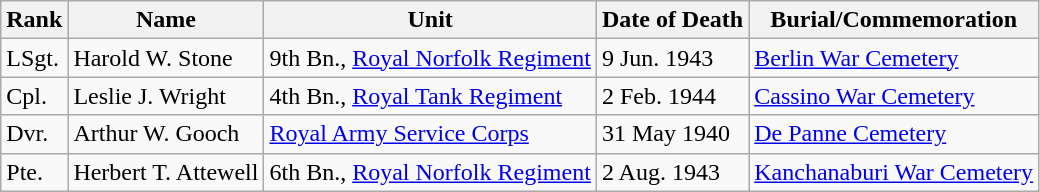<table class="wikitable">
<tr>
<th>Rank</th>
<th>Name</th>
<th>Unit</th>
<th>Date of Death</th>
<th>Burial/Commemoration</th>
</tr>
<tr>
<td>LSgt.</td>
<td>Harold W. Stone</td>
<td>9th Bn., <a href='#'>Royal Norfolk Regiment</a></td>
<td>9 Jun. 1943</td>
<td><a href='#'>Berlin War Cemetery</a></td>
</tr>
<tr>
<td>Cpl.</td>
<td>Leslie J. Wright</td>
<td>4th Bn., <a href='#'>Royal Tank Regiment</a></td>
<td>2 Feb. 1944</td>
<td><a href='#'>Cassino War Cemetery</a></td>
</tr>
<tr>
<td>Dvr.</td>
<td>Arthur W. Gooch</td>
<td><a href='#'>Royal Army Service Corps</a></td>
<td>31 May 1940</td>
<td><a href='#'>De Panne Cemetery</a></td>
</tr>
<tr>
<td>Pte.</td>
<td>Herbert T. Attewell</td>
<td>6th Bn., <a href='#'>Royal Norfolk Regiment</a></td>
<td>2 Aug. 1943</td>
<td><a href='#'>Kanchanaburi War Cemetery</a></td>
</tr>
</table>
